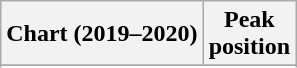<table class="wikitable sortable plainrowheaders" style="text-align:center">
<tr>
<th scope="col">Chart (2019–2020)</th>
<th scope="col">Peak<br>position</th>
</tr>
<tr>
</tr>
<tr>
</tr>
<tr>
</tr>
<tr>
</tr>
<tr>
</tr>
</table>
